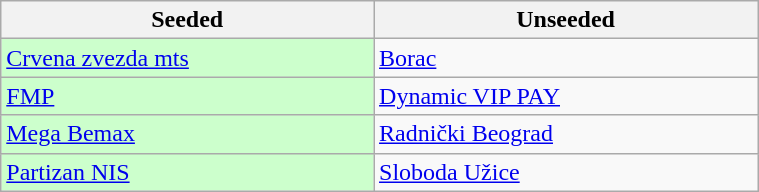<table class="wikitable" width=40%>
<tr>
<th width=13%>Seeded</th>
<th width=13%>Unseeded</th>
</tr>
<tr>
<td bgcolor=#ccffcc><a href='#'>Crvena zvezda mts</a></td>
<td><a href='#'>Borac</a></td>
</tr>
<tr>
<td bgcolor=#ccffcc><a href='#'>FMP</a></td>
<td><a href='#'>Dynamic VIP PAY</a></td>
</tr>
<tr>
<td bgcolor=#ccffcc><a href='#'>Mega Bemax</a></td>
<td><a href='#'>Radnički Beograd</a></td>
</tr>
<tr>
<td bgcolor=#ccffcc><a href='#'>Partizan NIS</a></td>
<td><a href='#'>Sloboda Užice</a></td>
</tr>
</table>
